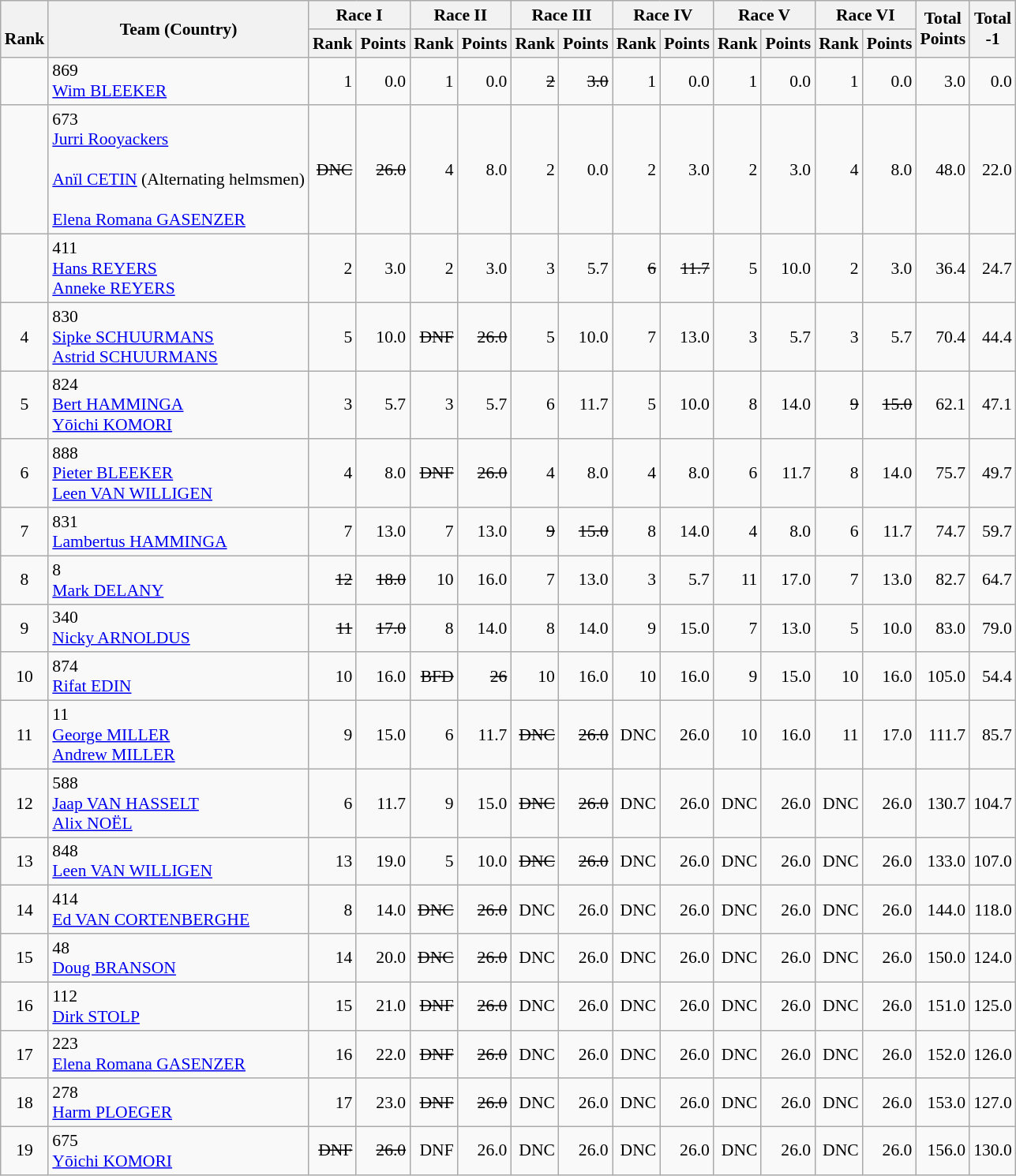<table class="wikitable" style="text-align:right; font-size:90%">
<tr>
<th rowspan=2><br>Rank</th>
<th rowspan=2>Team (Country)</th>
<th colspan=2>Race I</th>
<th colspan=2>Race II</th>
<th colspan=2>Race III</th>
<th colspan=2>Race IV</th>
<th colspan=2>Race V</th>
<th colspan=2>Race VI</th>
<th rowspan=2>Total <br>Points <br></th>
<th rowspan=2>Total<br>-1<br></th>
</tr>
<tr>
<th>Rank</th>
<th>Points</th>
<th>Rank</th>
<th>Points</th>
<th>Rank</th>
<th>Points</th>
<th>Rank</th>
<th>Points</th>
<th>Rank</th>
<th>Points</th>
<th>Rank</th>
<th>Points</th>
</tr>
<tr>
<td align=center></td>
<td align=left> 869<br> <a href='#'>Wim BLEEKER</a></td>
<td>1</td>
<td>0.0</td>
<td>1</td>
<td>0.0</td>
<td><s>2</s></td>
<td><s>3.0</s></td>
<td>1</td>
<td>0.0</td>
<td>1</td>
<td>0.0</td>
<td>1</td>
<td>0.0</td>
<td>3.0</td>
<td>0.0</td>
</tr>
<tr>
<td align=center></td>
<td align=left> 673<br> <a href='#'>Jurri Rooyackers</a><br> <br><a href='#'>Anïl CETIN</a> (Alternating helmsmen)<br><br><a href='#'>Elena Romana GASENZER</a></td>
<td><s>DNC</s></td>
<td><s>26.0</s></td>
<td>4</td>
<td>8.0</td>
<td>2</td>
<td>0.0</td>
<td>2</td>
<td>3.0</td>
<td>2</td>
<td>3.0</td>
<td>4</td>
<td>8.0</td>
<td>48.0</td>
<td>22.0</td>
</tr>
<tr>
<td align=center></td>
<td align=left> 411<br> <a href='#'>Hans REYERS</a><br><a href='#'>Anneke REYERS</a></td>
<td>2</td>
<td>3.0</td>
<td>2</td>
<td>3.0</td>
<td>3</td>
<td>5.7</td>
<td><s>6</s></td>
<td><s>11.7</s></td>
<td>5</td>
<td>10.0</td>
<td>2</td>
<td>3.0</td>
<td>36.4</td>
<td>24.7</td>
</tr>
<tr>
<td align=center>4</td>
<td align=left> 830<br> <a href='#'>Sipke SCHUURMANS</a><br><a href='#'>Astrid SCHUURMANS</a></td>
<td>5</td>
<td>10.0</td>
<td><s>DNF</s></td>
<td><s>26.0</s></td>
<td>5</td>
<td>10.0</td>
<td>7</td>
<td>13.0</td>
<td>3</td>
<td>5.7</td>
<td>3</td>
<td>5.7</td>
<td>70.4</td>
<td>44.4</td>
</tr>
<tr>
<td align=center>5</td>
<td align=left> 824<br> <a href='#'>Bert HAMMINGA</a><br><a href='#'>Yōichi KOMORI</a></td>
<td>3</td>
<td>5.7</td>
<td>3</td>
<td>5.7</td>
<td>6</td>
<td>11.7</td>
<td>5</td>
<td>10.0</td>
<td>8</td>
<td>14.0</td>
<td><s>9</s></td>
<td><s>15.0</s></td>
<td>62.1</td>
<td>47.1</td>
</tr>
<tr>
<td align=center>6</td>
<td align=left> 888<br> <a href='#'>Pieter BLEEKER</a><br><a href='#'>Leen VAN WILLIGEN</a></td>
<td>4</td>
<td>8.0</td>
<td><s>DNF</s></td>
<td><s>26.0</s></td>
<td>4</td>
<td>8.0</td>
<td>4</td>
<td>8.0</td>
<td>6</td>
<td>11.7</td>
<td>8</td>
<td>14.0</td>
<td>75.7</td>
<td>49.7</td>
</tr>
<tr>
<td align=center>7</td>
<td align=left> 831<br> <a href='#'>Lambertus HAMMINGA</a></td>
<td>7</td>
<td>13.0</td>
<td>7</td>
<td>13.0</td>
<td><s>9</s></td>
<td><s>15.0</s></td>
<td>8</td>
<td>14.0</td>
<td>4</td>
<td>8.0</td>
<td>6</td>
<td>11.7</td>
<td>74.7</td>
<td>59.7</td>
</tr>
<tr>
<td align=center>8</td>
<td align=left> 8<br> <a href='#'>Mark DELANY</a></td>
<td><s>12</s></td>
<td><s>18.0</s></td>
<td>10</td>
<td>16.0</td>
<td>7</td>
<td>13.0</td>
<td>3</td>
<td>5.7</td>
<td>11</td>
<td>17.0</td>
<td>7</td>
<td>13.0</td>
<td>82.7</td>
<td>64.7</td>
</tr>
<tr>
<td align=center>9</td>
<td align=left> 340<br><a href='#'>Nicky ARNOLDUS</a></td>
<td><s>11</s></td>
<td><s>17.0</s></td>
<td>8</td>
<td>14.0</td>
<td>8</td>
<td>14.0</td>
<td>9</td>
<td>15.0</td>
<td>7</td>
<td>13.0</td>
<td>5</td>
<td>10.0</td>
<td>83.0</td>
<td>79.0</td>
</tr>
<tr>
<td align=center>10</td>
<td align=left> 874<br> <a href='#'>Rifat EDIN</a></td>
<td>10</td>
<td>16.0</td>
<td><s>BFD</s></td>
<td><s>26</s></td>
<td>10</td>
<td>16.0</td>
<td>10</td>
<td>16.0</td>
<td>9</td>
<td>15.0</td>
<td>10</td>
<td>16.0</td>
<td>105.0</td>
<td>54.4</td>
</tr>
<tr>
<td align=center>11</td>
<td align=left> 11<br> <a href='#'>George MILLER</a><br><a href='#'>Andrew MILLER</a></td>
<td>9</td>
<td>15.0</td>
<td>6</td>
<td>11.7</td>
<td><s>DNC</s></td>
<td><s>26.0</s></td>
<td>DNC</td>
<td>26.0</td>
<td>10</td>
<td>16.0</td>
<td>11</td>
<td>17.0</td>
<td>111.7</td>
<td>85.7</td>
</tr>
<tr>
<td align=center>12</td>
<td align=left> 588<br> <a href='#'>Jaap VAN HASSELT</a><br><a href='#'>Alix NOËL</a></td>
<td>6</td>
<td>11.7</td>
<td>9</td>
<td>15.0</td>
<td><s>DNC</s></td>
<td><s>26.0</s></td>
<td>DNC</td>
<td>26.0</td>
<td>DNC</td>
<td>26.0</td>
<td>DNC</td>
<td>26.0</td>
<td>130.7</td>
<td>104.7</td>
</tr>
<tr>
<td align=center>13</td>
<td align=left> 848<br> <a href='#'>Leen VAN WILLIGEN</a></td>
<td>13</td>
<td>19.0</td>
<td>5</td>
<td>10.0</td>
<td><s>DNC</s></td>
<td><s>26.0</s></td>
<td>DNC</td>
<td>26.0</td>
<td>DNC</td>
<td>26.0</td>
<td>DNC</td>
<td>26.0</td>
<td>133.0</td>
<td>107.0</td>
</tr>
<tr>
<td align=center>14</td>
<td align=left> 414<br> <a href='#'>Ed VAN CORTENBERGHE</a></td>
<td>8</td>
<td>14.0</td>
<td><s>DNC</s></td>
<td><s>26.0</s></td>
<td>DNC</td>
<td>26.0</td>
<td>DNC</td>
<td>26.0</td>
<td>DNC</td>
<td>26.0</td>
<td>DNC</td>
<td>26.0</td>
<td>144.0</td>
<td>118.0</td>
</tr>
<tr>
<td align=center>15</td>
<td align=left> 48<br> <a href='#'>Doug BRANSON</a></td>
<td>14</td>
<td>20.0</td>
<td><s>DNC</s></td>
<td><s>26.0</s></td>
<td>DNC</td>
<td>26.0</td>
<td>DNC</td>
<td>26.0</td>
<td>DNC</td>
<td>26.0</td>
<td>DNC</td>
<td>26.0</td>
<td>150.0</td>
<td>124.0</td>
</tr>
<tr>
<td align=center>16</td>
<td align=left> 112<br> <a href='#'>Dirk STOLP</a></td>
<td>15</td>
<td>21.0</td>
<td><s>DNF</s></td>
<td><s>26.0</s></td>
<td>DNC</td>
<td>26.0</td>
<td>DNC</td>
<td>26.0</td>
<td>DNC</td>
<td>26.0</td>
<td>DNC</td>
<td>26.0</td>
<td>151.0</td>
<td>125.0</td>
</tr>
<tr>
<td align=center>17</td>
<td align=left> 223<br> <a href='#'>Elena Romana GASENZER</a></td>
<td>16</td>
<td>22.0</td>
<td><s>DNF</s></td>
<td><s>26.0</s></td>
<td>DNC</td>
<td>26.0</td>
<td>DNC</td>
<td>26.0</td>
<td>DNC</td>
<td>26.0</td>
<td>DNC</td>
<td>26.0</td>
<td>152.0</td>
<td>126.0</td>
</tr>
<tr>
<td align=center>18</td>
<td align=left> 278<br> <a href='#'>Harm PLOEGER</a></td>
<td>17</td>
<td>23.0</td>
<td><s>DNF</s></td>
<td><s>26.0</s></td>
<td>DNC</td>
<td>26.0</td>
<td>DNC</td>
<td>26.0</td>
<td>DNC</td>
<td>26.0</td>
<td>DNC</td>
<td>26.0</td>
<td>153.0</td>
<td>127.0</td>
</tr>
<tr>
<td align=center>19</td>
<td align=left> 675<br> <a href='#'>Yōichi KOMORI</a></td>
<td><s>DNF</s></td>
<td><s>26.0</s></td>
<td>DNF</td>
<td>26.0</td>
<td>DNC</td>
<td>26.0</td>
<td>DNC</td>
<td>26.0</td>
<td>DNC</td>
<td>26.0</td>
<td>DNC</td>
<td>26.0</td>
<td>156.0</td>
<td>130.0</td>
</tr>
</table>
